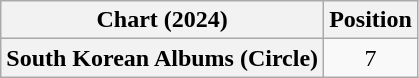<table class="wikitable plainrowheaders sortable" style="text-align:center">
<tr>
<th scope="col">Chart (2024)</th>
<th scope="col">Position</th>
</tr>
<tr>
<th scope="row">South Korean Albums (Circle)</th>
<td>7</td>
</tr>
</table>
